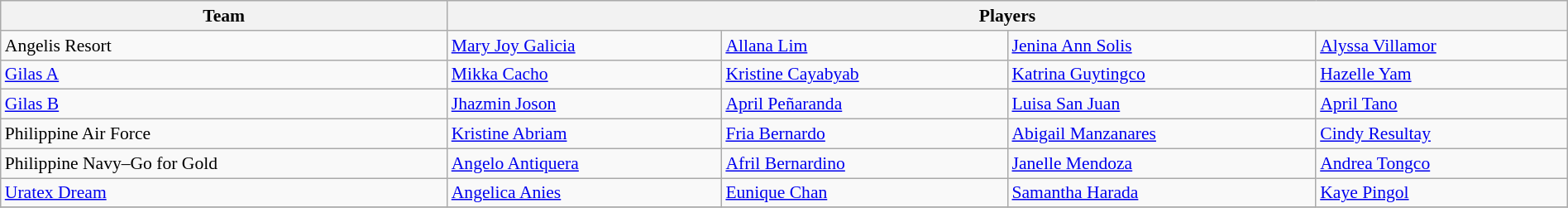<table class="wikitable" style="font-size:90%; width:100%">
<tr>
<th>Team</th>
<th colspan="4">Players</th>
</tr>
<tr>
<td>Angelis Resort</td>
<td><a href='#'>Mary Joy Galicia</a></td>
<td><a href='#'>Allana Lim</a></td>
<td><a href='#'>Jenina Ann Solis</a></td>
<td><a href='#'>Alyssa Villamor</a></td>
</tr>
<tr>
<td><a href='#'>Gilas A</a></td>
<td><a href='#'>Mikka Cacho</a></td>
<td><a href='#'>Kristine Cayabyab</a></td>
<td><a href='#'>Katrina Guytingco</a></td>
<td><a href='#'>Hazelle Yam</a></td>
</tr>
<tr>
<td><a href='#'>Gilas B</a></td>
<td><a href='#'>Jhazmin Joson</a></td>
<td><a href='#'>April Peñaranda</a></td>
<td><a href='#'>Luisa San Juan</a></td>
<td><a href='#'>April Tano</a></td>
</tr>
<tr>
<td>Philippine Air Force</td>
<td><a href='#'>Kristine Abriam</a></td>
<td><a href='#'>Fria Bernardo</a></td>
<td><a href='#'>Abigail Manzanares</a></td>
<td><a href='#'>Cindy Resultay</a></td>
</tr>
<tr>
<td>Philippine Navy–Go for Gold</td>
<td><a href='#'>Angelo Antiquera</a></td>
<td><a href='#'>Afril Bernardino</a></td>
<td><a href='#'>Janelle Mendoza</a></td>
<td><a href='#'>Andrea Tongco</a></td>
</tr>
<tr>
<td><a href='#'>Uratex Dream</a></td>
<td><a href='#'>Angelica Anies</a></td>
<td><a href='#'>Eunique Chan</a></td>
<td><a href='#'>Samantha Harada</a></td>
<td><a href='#'>Kaye Pingol</a></td>
</tr>
<tr>
</tr>
</table>
